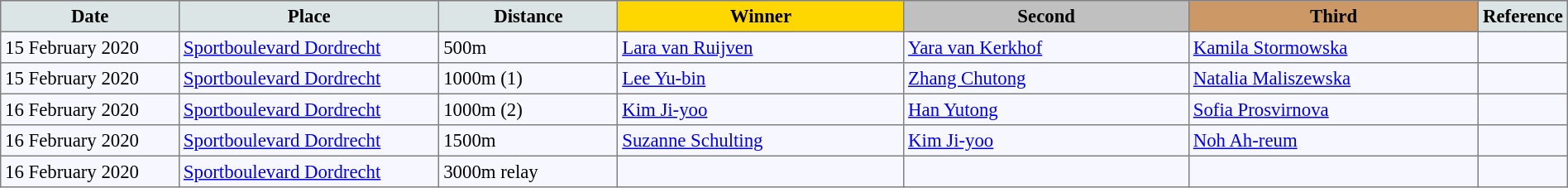<table bgcolor="#f7f8ff" cellpadding="3" cellspacing="0" border="1" style="font-size: 95%; border: gray solid 1px; border-collapse: collapse;">
<tr bgcolor="#cccccc" (1>
<td width="150" align="center" bgcolor="#dce5e5"><strong>Date</strong></td>
<td width="220" align="center" bgcolor="#dce5e5"><strong>Place</strong></td>
<td width="150" align="center" bgcolor="#dce5e5"><strong>Distance</strong></td>
<td align="center" bgcolor="gold" width="250"><strong>Winner</strong></td>
<td align="center" bgcolor="silver" width="250"><strong>Second</strong></td>
<td width="250" align="center" bgcolor="#cc9966"><strong>Third</strong></td>
<td width="30" align="center" bgcolor="#dce5e5"><strong>Reference</strong></td>
</tr>
<tr align="left">
<td>15 February 2020</td>
<td><a href='#'>Sportboulevard Dordrecht</a></td>
<td>500m</td>
<td> <a href='#'>Lara van Ruijven</a></td>
<td> <a href='#'>Yara van Kerkhof</a></td>
<td> <a href='#'>Kamila Stormowska</a></td>
<td> </td>
</tr>
<tr align="left">
<td>15 February 2020</td>
<td><a href='#'>Sportboulevard Dordrecht</a></td>
<td>1000m (1)</td>
<td> <a href='#'>Lee Yu-bin</a></td>
<td> <a href='#'>Zhang Chutong</a></td>
<td> <a href='#'>Natalia Maliszewska</a></td>
<td> </td>
</tr>
<tr align="left">
<td>16 February 2020</td>
<td><a href='#'>Sportboulevard Dordrecht</a></td>
<td>1000m (2)</td>
<td> <a href='#'>Kim Ji-yoo</a></td>
<td> <a href='#'>Han Yutong</a></td>
<td> <a href='#'>Sofia Prosvirnova</a></td>
<td> </td>
</tr>
<tr align="left">
<td>16 February 2020</td>
<td><a href='#'>Sportboulevard Dordrecht</a></td>
<td>1500m</td>
<td> <a href='#'>Suzanne Schulting</a></td>
<td> <a href='#'>Kim Ji-yoo</a></td>
<td> <a href='#'>Noh Ah-reum</a></td>
<td> </td>
</tr>
<tr align="left">
<td>16 February 2020</td>
<td><a href='#'>Sportboulevard Dordrecht</a></td>
<td>3000m relay</td>
<td></td>
<td></td>
<td></td>
<td></td>
</tr>
</table>
